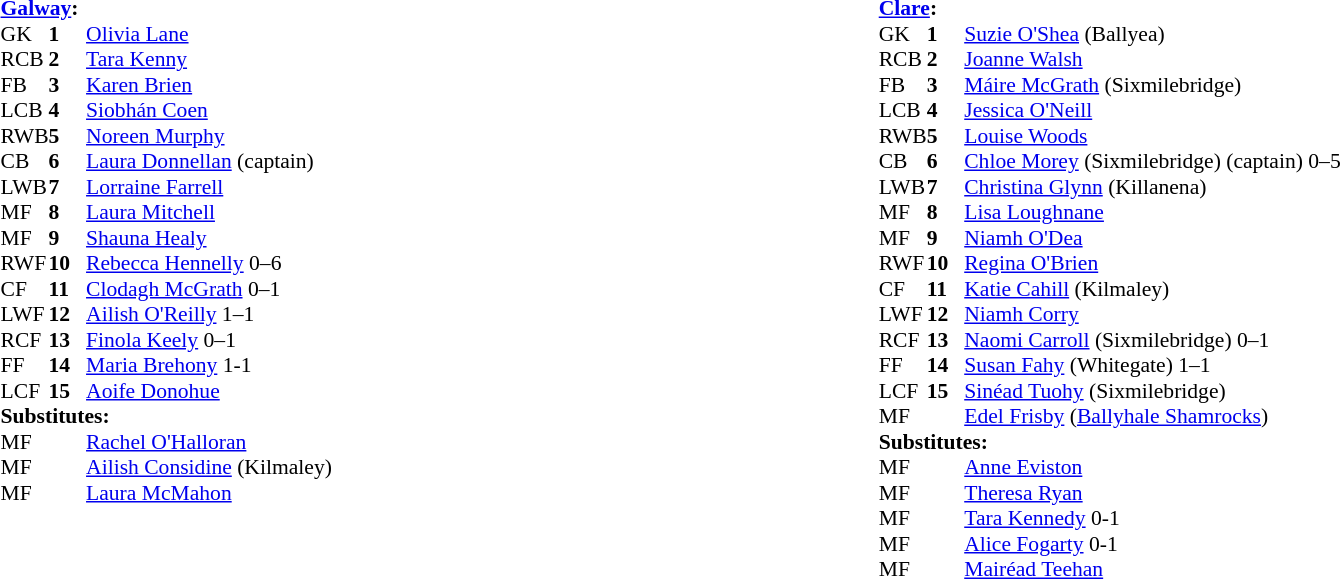<table width="100%">
<tr>
<td valign="top"></td>
<td valign="top" width="50%"><br><table style="font-size: 90%" cellspacing="0" cellpadding="0" align=center>
<tr>
<td colspan="3"><strong><a href='#'>Galway</a>:</strong></td>
</tr>
<tr>
<th width="25"></th>
<th width="25"></th>
</tr>
<tr>
<td>GK</td>
<td><strong>1</strong></td>
<td><a href='#'>Olivia Lane</a></td>
</tr>
<tr>
<td>RCB</td>
<td><strong>2</strong></td>
<td><a href='#'>Tara Kenny</a></td>
</tr>
<tr>
<td>FB</td>
<td><strong>3</strong></td>
<td><a href='#'>Karen Brien</a></td>
</tr>
<tr>
<td>LCB</td>
<td><strong>4</strong></td>
<td><a href='#'>Siobhán Coen</a></td>
</tr>
<tr>
<td>RWB</td>
<td><strong>5</strong></td>
<td><a href='#'>Noreen Murphy</a></td>
</tr>
<tr>
<td>CB</td>
<td><strong>6</strong></td>
<td><a href='#'>Laura Donnellan</a> (captain)</td>
</tr>
<tr>
<td>LWB</td>
<td><strong>7</strong></td>
<td><a href='#'>Lorraine Farrell</a></td>
</tr>
<tr>
<td>MF</td>
<td><strong>8</strong></td>
<td><a href='#'>Laura Mitchell</a></td>
</tr>
<tr>
<td>MF</td>
<td><strong>9</strong></td>
<td><a href='#'>Shauna Healy</a></td>
</tr>
<tr>
<td>RWF</td>
<td><strong>10</strong></td>
<td><a href='#'>Rebecca Hennelly</a> 0–6</td>
</tr>
<tr>
<td>CF</td>
<td><strong>11</strong></td>
<td><a href='#'>Clodagh McGrath</a> 0–1</td>
</tr>
<tr>
<td>LWF</td>
<td><strong>12</strong></td>
<td><a href='#'>Ailish O'Reilly</a> 1–1</td>
</tr>
<tr>
<td>RCF</td>
<td><strong>13</strong></td>
<td><a href='#'>Finola Keely</a> 0–1</td>
</tr>
<tr>
<td>FF</td>
<td><strong>14</strong></td>
<td><a href='#'>Maria Brehony</a> 1-1</td>
</tr>
<tr>
<td>LCF</td>
<td><strong>15</strong></td>
<td><a href='#'>Aoife Donohue</a></td>
</tr>
<tr>
<td colspan=3><strong>Substitutes:</strong></td>
</tr>
<tr>
<td>MF</td>
<td></td>
<td><a href='#'>Rachel O'Halloran</a> </td>
</tr>
<tr>
<td>MF</td>
<td></td>
<td><a href='#'>Ailish Considine</a> (Kilmaley) </td>
</tr>
<tr>
<td>MF</td>
<td></td>
<td><a href='#'>Laura McMahon</a> </td>
</tr>
<tr>
</tr>
</table>
</td>
<td valign="top" width="50%"><br><table style="font-size: 90%" cellspacing="0" cellpadding="0" align=center>
<tr>
<td colspan="3"><strong><a href='#'>Clare</a>:</strong></td>
</tr>
<tr>
<th width="25"></th>
<th width="25"></th>
</tr>
<tr>
<td>GK</td>
<td><strong>1</strong></td>
<td><a href='#'>Suzie O'Shea</a> (Ballyea)</td>
</tr>
<tr>
<td>RCB</td>
<td><strong>2</strong></td>
<td><a href='#'>Joanne Walsh</a></td>
</tr>
<tr>
<td>FB</td>
<td><strong>3</strong></td>
<td><a href='#'>Máire McGrath</a> (Sixmilebridge)</td>
</tr>
<tr>
<td>LCB</td>
<td><strong>4</strong></td>
<td><a href='#'>Jessica O'Neill</a></td>
</tr>
<tr>
<td>RWB</td>
<td><strong>5</strong></td>
<td><a href='#'>Louise Woods</a></td>
</tr>
<tr>
<td>CB</td>
<td><strong>6</strong></td>
<td><a href='#'>Chloe Morey</a> (Sixmilebridge) (captain) 0–5</td>
</tr>
<tr>
<td>LWB</td>
<td><strong>7</strong></td>
<td><a href='#'>Christina Glynn</a> (Killanena)</td>
</tr>
<tr>
<td>MF</td>
<td><strong>8</strong></td>
<td><a href='#'>Lisa Loughnane</a></td>
</tr>
<tr>
<td>MF</td>
<td><strong>9</strong></td>
<td><a href='#'>Niamh O'Dea</a></td>
</tr>
<tr>
<td>RWF</td>
<td><strong>10</strong></td>
<td><a href='#'>Regina O'Brien</a></td>
</tr>
<tr>
<td>CF</td>
<td><strong>11</strong></td>
<td><a href='#'>Katie Cahill</a> (Kilmaley)</td>
</tr>
<tr>
<td>LWF</td>
<td><strong>12</strong></td>
<td><a href='#'>Niamh Corry</a></td>
</tr>
<tr>
<td>RCF</td>
<td><strong>13</strong></td>
<td><a href='#'>Naomi Carroll</a> (Sixmilebridge) 0–1</td>
</tr>
<tr>
<td>FF</td>
<td><strong>14</strong></td>
<td><a href='#'>Susan Fahy</a> (Whitegate) 1–1</td>
</tr>
<tr>
<td>LCF</td>
<td><strong>15</strong></td>
<td><a href='#'>Sinéad Tuohy</a> (Sixmilebridge)</td>
</tr>
<tr>
<td>MF</td>
<td></td>
<td><a href='#'>Edel Frisby</a> (<a href='#'>Ballyhale Shamrocks</a>) </td>
</tr>
<tr>
<td colspan=3><strong>Substitutes:</strong></td>
</tr>
<tr>
<td>MF</td>
<td></td>
<td><a href='#'>Anne Eviston</a> </td>
</tr>
<tr>
<td>MF</td>
<td></td>
<td><a href='#'>Theresa Ryan</a> </td>
</tr>
<tr>
<td>MF</td>
<td></td>
<td><a href='#'>Tara Kennedy</a> 0-1 </td>
</tr>
<tr>
<td>MF</td>
<td></td>
<td><a href='#'>Alice Fogarty</a> 0-1 </td>
</tr>
<tr>
<td>MF</td>
<td></td>
<td><a href='#'>Mairéad Teehan</a> </td>
</tr>
<tr>
</tr>
</table>
</td>
</tr>
</table>
